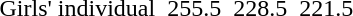<table>
<tr>
<td>Girls' individual</td>
<td></td>
<td>255.5</td>
<td></td>
<td>228.5</td>
<td></td>
<td>221.5</td>
</tr>
</table>
